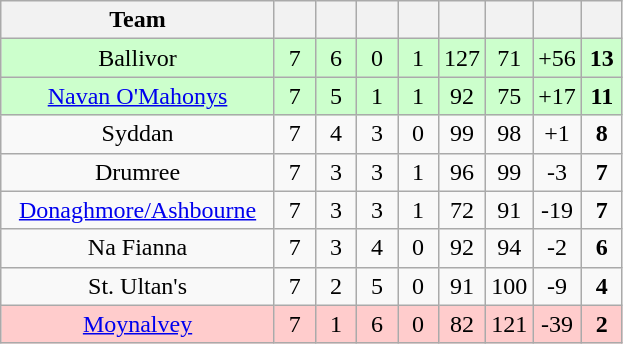<table class="wikitable" style="text-align:center">
<tr>
<th width="175">Team</th>
<th width="20"></th>
<th width="20"></th>
<th width="20"></th>
<th width="20"></th>
<th width="20"></th>
<th width="20"></th>
<th width="20"></th>
<th width="20"></th>
</tr>
<tr style="background:#cfc;">
<td>Ballivor</td>
<td>7</td>
<td>6</td>
<td>0</td>
<td>1</td>
<td>127</td>
<td>71</td>
<td>+56</td>
<td><strong>13</strong></td>
</tr>
<tr style="background:#cfc;">
<td><a href='#'>Navan O'Mahonys</a></td>
<td>7</td>
<td>5</td>
<td>1</td>
<td>1</td>
<td>92</td>
<td>75</td>
<td>+17</td>
<td><strong>11</strong></td>
</tr>
<tr>
<td>Syddan</td>
<td>7</td>
<td>4</td>
<td>3</td>
<td>0</td>
<td>99</td>
<td>98</td>
<td>+1</td>
<td><strong>8</strong></td>
</tr>
<tr>
<td>Drumree</td>
<td>7</td>
<td>3</td>
<td>3</td>
<td>1</td>
<td>96</td>
<td>99</td>
<td>-3</td>
<td><strong>7</strong></td>
</tr>
<tr>
<td><a href='#'>Donaghmore/Ashbourne</a></td>
<td>7</td>
<td>3</td>
<td>3</td>
<td>1</td>
<td>72</td>
<td>91</td>
<td>-19</td>
<td><strong>7</strong></td>
</tr>
<tr>
<td>Na Fianna</td>
<td>7</td>
<td>3</td>
<td>4</td>
<td>0</td>
<td>92</td>
<td>94</td>
<td>-2</td>
<td><strong>6</strong></td>
</tr>
<tr>
<td>St. Ultan's</td>
<td>7</td>
<td>2</td>
<td>5</td>
<td>0</td>
<td>91</td>
<td>100</td>
<td>-9</td>
<td><strong>4</strong></td>
</tr>
<tr style="background:#fcc;">
<td><a href='#'>Moynalvey</a></td>
<td>7</td>
<td>1</td>
<td>6</td>
<td>0</td>
<td>82</td>
<td>121</td>
<td>-39</td>
<td><strong>2</strong></td>
</tr>
</table>
